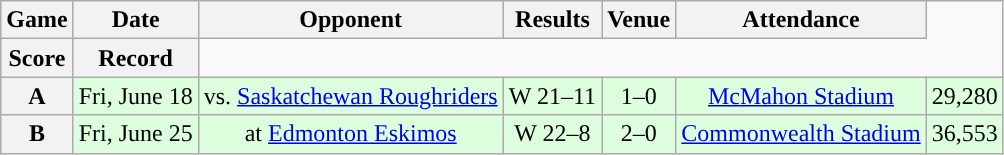<table class="wikitable" style="text-align:center">
<tr>
<th>Game</th>
<th>Date</th>
<th>Opponent</th>
<th>Results</th>
<th>Venue</th>
<th>Attendance</th>
</tr>
<tr>
<th>Score</th>
<th>Record</th>
</tr>
<tr style="background:#ddffdd">
<th>A</th>
<td>Fri, June 18</td>
<td>vs. <a href='#'>Saskatchewan Roughriders</a></td>
<td>W 21–11</td>
<td>1–0</td>
<td><a href='#'>McMahon Stadium</a></td>
<td>29,280</td>
</tr>
<tr style="background:#ddffdd">
<th>B</th>
<td>Fri, June 25</td>
<td>at <a href='#'>Edmonton Eskimos</a></td>
<td>W 22–8</td>
<td>2–0</td>
<td><a href='#'>Commonwealth Stadium</a></td>
<td>36,553</td>
</tr>
</table>
